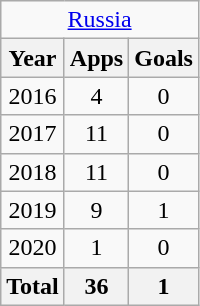<table class="wikitable" style="text-align:center">
<tr>
<td colspan=3><a href='#'>Russia</a></td>
</tr>
<tr>
<th>Year</th>
<th>Apps</th>
<th>Goals</th>
</tr>
<tr>
<td>2016</td>
<td>4</td>
<td>0</td>
</tr>
<tr>
<td>2017</td>
<td>11</td>
<td>0</td>
</tr>
<tr>
<td>2018</td>
<td>11</td>
<td>0</td>
</tr>
<tr>
<td>2019</td>
<td>9</td>
<td>1</td>
</tr>
<tr>
<td>2020</td>
<td>1</td>
<td>0</td>
</tr>
<tr>
<th>Total</th>
<th>36</th>
<th>1</th>
</tr>
</table>
